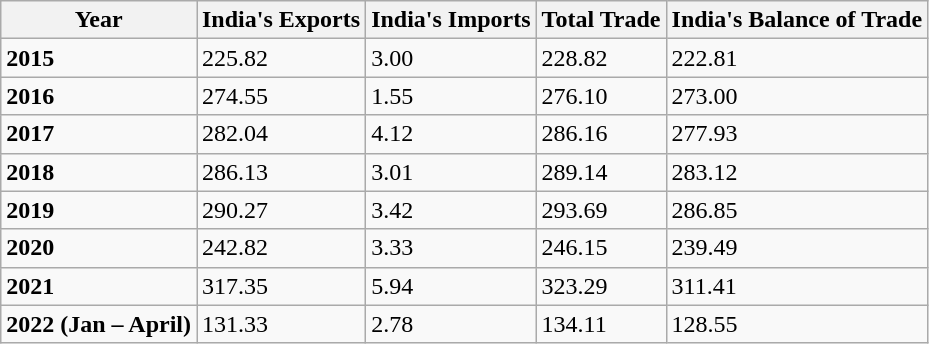<table class="wikitable">
<tr>
<th><strong>Year</strong></th>
<th><strong>India's Exports</strong></th>
<th><strong>India's Imports</strong></th>
<th><strong>Total Trade</strong></th>
<th><strong>India's Balance of Trade</strong></th>
</tr>
<tr>
<td><strong>2015</strong></td>
<td>225.82</td>
<td>3.00</td>
<td>228.82</td>
<td>222.81</td>
</tr>
<tr>
<td><strong>2016</strong></td>
<td>274.55</td>
<td>1.55</td>
<td>276.10</td>
<td>273.00</td>
</tr>
<tr>
<td><strong>2017</strong></td>
<td>282.04</td>
<td>4.12</td>
<td>286.16</td>
<td>277.93</td>
</tr>
<tr>
<td><strong>2018</strong></td>
<td>286.13</td>
<td>3.01</td>
<td>289.14</td>
<td>283.12</td>
</tr>
<tr>
<td><strong>2019</strong></td>
<td>290.27</td>
<td>3.42</td>
<td>293.69</td>
<td>286.85</td>
</tr>
<tr>
<td><strong>2020</strong></td>
<td>242.82</td>
<td>3.33</td>
<td>246.15</td>
<td>239.49</td>
</tr>
<tr>
<td><strong>2021</strong></td>
<td>317.35</td>
<td>5.94</td>
<td>323.29</td>
<td>311.41</td>
</tr>
<tr>
<td><strong>2022 (Jan – April)</strong></td>
<td>131.33</td>
<td>2.78</td>
<td>134.11</td>
<td>128.55</td>
</tr>
</table>
